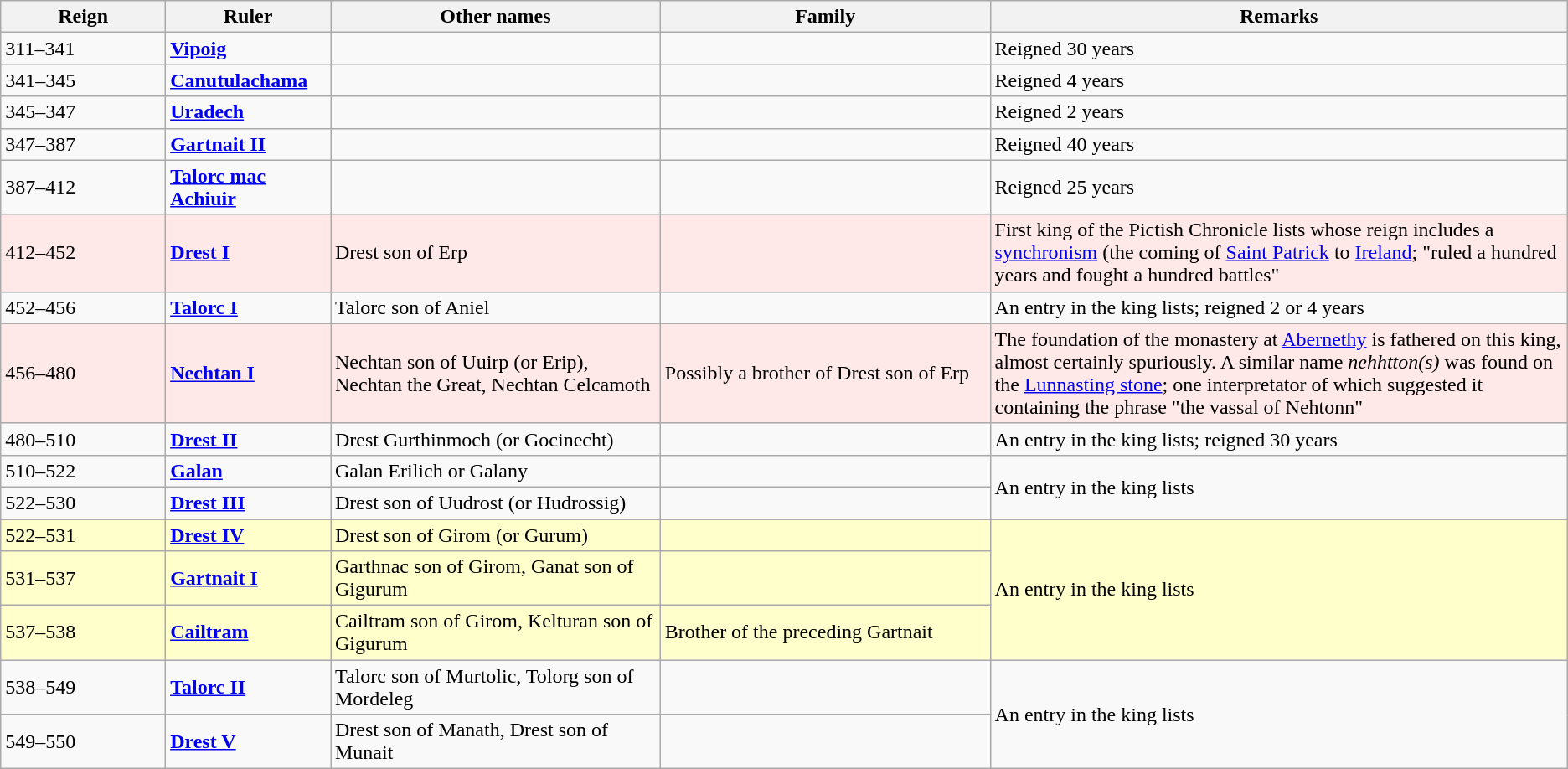<table class="sortable wikitable">
<tr>
<th width="10%">Reign</th>
<th width="10%">Ruler</th>
<th width="20%">Other names</th>
<th width="20%">Family</th>
<th width="35%">Remarks</th>
</tr>
<tr>
<td>311–341</td>
<td><strong><a href='#'>Vipoig</a></strong></td>
<td></td>
<td></td>
<td>Reigned 30 years</td>
</tr>
<tr>
<td>341–345</td>
<td><strong><a href='#'>Canutulachama</a></strong></td>
<td></td>
<td></td>
<td>Reigned 4 years</td>
</tr>
<tr>
<td>345–347</td>
<td><strong><a href='#'>Uradech</a></strong></td>
<td></td>
<td></td>
<td>Reigned 2 years</td>
</tr>
<tr>
<td>347–387</td>
<td><strong><a href='#'>Gartnait II</a></strong></td>
<td></td>
<td></td>
<td>Reigned 40 years</td>
</tr>
<tr>
<td>387–412</td>
<td><strong><a href='#'>Talorc mac Achiuir</a></strong></td>
<td></td>
<td></td>
<td>Reigned 25 years</td>
</tr>
<tr bgcolor="#FFE8E8">
<td>412–452</td>
<td><strong><a href='#'>Drest I</a></strong></td>
<td>Drest son of Erp</td>
<td></td>
<td>First king of the Pictish Chronicle lists whose reign includes a <a href='#'>synchronism</a> (the coming of <a href='#'>Saint Patrick</a> to <a href='#'>Ireland</a>; "ruled a hundred years and fought a hundred battles"</td>
</tr>
<tr>
<td>452–456</td>
<td><strong><a href='#'>Talorc I</a></strong></td>
<td>Talorc son of Aniel</td>
<td></td>
<td>An entry in the king lists; reigned 2 or 4 years</td>
</tr>
<tr bgcolor="#FFE8E8">
<td>456–480</td>
<td><strong><a href='#'>Nechtan I</a></strong></td>
<td>Nechtan son of Uuirp (or Erip), Nechtan the Great, Nechtan Celcamoth</td>
<td>Possibly a brother of Drest son of Erp</td>
<td>The foundation of the monastery at <a href='#'>Abernethy</a> is fathered on this king, almost certainly spuriously. A similar name <em>nehhtton(s)</em> was found on the <a href='#'>Lunnasting stone</a>; one interpretator of which suggested it containing the phrase "the vassal of Nehtonn"</td>
</tr>
<tr>
<td>480–510</td>
<td><strong><a href='#'>Drest II</a></strong></td>
<td>Drest Gurthinmoch (or Gocinecht)</td>
<td></td>
<td>An entry in the king lists; reigned 30 years</td>
</tr>
<tr>
<td>510–522</td>
<td><strong><a href='#'>Galan</a></strong></td>
<td>Galan Erilich or Galany</td>
<td></td>
<td rowspan="2">An entry in the king lists</td>
</tr>
<tr>
<td>522–530</td>
<td><strong><a href='#'>Drest III</a></strong></td>
<td>Drest son of Uudrost (or Hudrossig)</td>
<td></td>
</tr>
<tr bgcolor="#FFFFCC">
<td>522–531</td>
<td><strong><a href='#'>Drest IV</a></strong></td>
<td>Drest son of Girom (or Gurum)</td>
<td></td>
<td rowspan="3">An entry in the king lists</td>
</tr>
<tr bgcolor="#FFFFCC">
<td>531–537</td>
<td><strong><a href='#'>Gartnait I</a></strong></td>
<td>Garthnac son of Girom, Ganat son of Gigurum</td>
<td></td>
</tr>
<tr bgcolor="#FFFFCC">
<td>537–538</td>
<td><strong><a href='#'>Cailtram</a></strong></td>
<td>Cailtram son of Girom, Kelturan son of Gigurum</td>
<td>Brother of the preceding Gartnait</td>
</tr>
<tr>
<td>538–549</td>
<td><strong><a href='#'>Talorc II</a></strong></td>
<td>Talorc son of Murtolic, Tolorg son of Mordeleg</td>
<td></td>
<td rowspan="2">An entry in the king lists</td>
</tr>
<tr>
<td>549–550</td>
<td><strong><a href='#'>Drest V</a></strong></td>
<td>Drest son of Manath, Drest son of Munait</td>
<td></td>
</tr>
</table>
